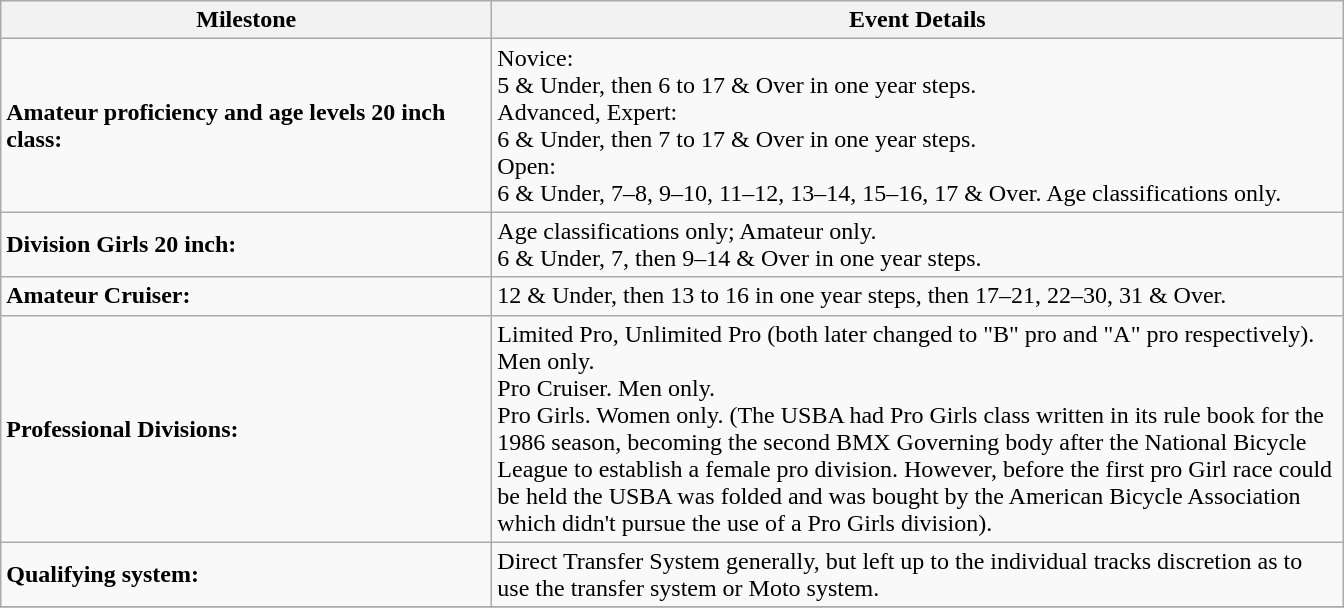<table class="sortable wikitable" style="text-align:Left;">
<tr>
<th style="width:20em">Milestone</th>
<th style="width:35em">Event Details</th>
</tr>
<tr>
<td><strong>Amateur proficiency and age levels 20 inch class:</strong></td>
<td>Novice:<br>5 & Under, then 6 to 17 & Over in one year steps.<br>Advanced, Expert:<br>6 & Under, then 7 to 17 & Over in one year steps.<br>Open:<br>6 & Under, 7–8, 9–10, 11–12, 13–14, 15–16, 17 & Over. Age classifications only.</td>
</tr>
<tr>
<td><strong>Division Girls 20 inch:</strong></td>
<td>Age classifications only; Amateur only.<br>6 & Under, 7, then 9–14 & Over in one year steps.</td>
</tr>
<tr>
<td><strong>Amateur Cruiser:</strong></td>
<td>12 & Under, then 13 to 16 in one year steps, then 17–21, 22–30, 31 & Over.</td>
</tr>
<tr>
<td><strong>Professional Divisions:</strong></td>
<td>Limited Pro, Unlimited Pro (both later changed to "B" pro and "A" pro respectively). Men only.<br>Pro Cruiser. Men only.<br>Pro Girls. Women only. (The USBA had Pro Girls class written in its rule book for the 1986 season, becoming the second BMX Governing body after the National Bicycle League to establish a female pro division. However, before the first pro Girl race could be held the USBA was folded and was bought by the American Bicycle Association which didn't pursue the use of a Pro Girls division).</td>
</tr>
<tr>
<td><strong>Qualifying system:</strong></td>
<td>Direct Transfer System generally, but left up to the individual tracks discretion as to use the transfer system or Moto system.</td>
</tr>
<tr>
</tr>
</table>
